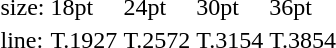<table style="margin-left:40px;">
<tr>
<td>size:</td>
<td>18pt</td>
<td>24pt</td>
<td>30pt</td>
<td>36pt</td>
</tr>
<tr>
<td>line:</td>
<td>T.1927</td>
<td>T.2572</td>
<td>T.3154</td>
<td>T.3854</td>
</tr>
</table>
